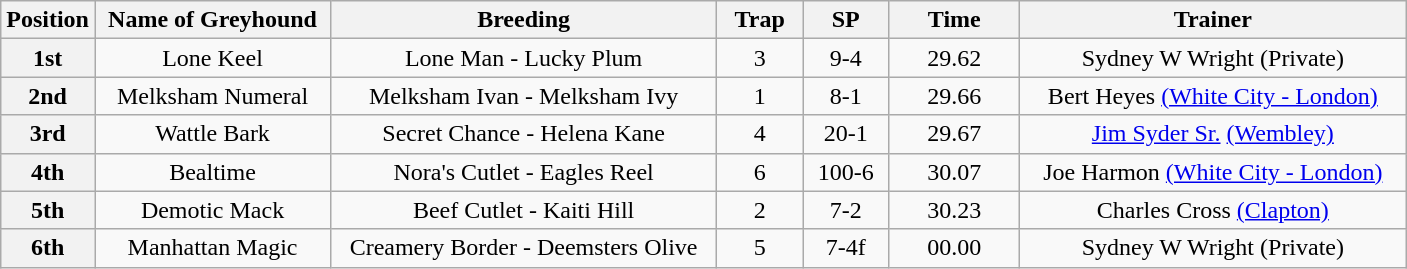<table class="wikitable" style="text-align: center">
<tr>
<th width=50>Position</th>
<th width=150>Name of Greyhound</th>
<th width=250>Breeding</th>
<th width=50>Trap</th>
<th width=50>SP</th>
<th width=80>Time</th>
<th width=250>Trainer</th>
</tr>
<tr>
<th>1st</th>
<td>Lone Keel</td>
<td>Lone Man - Lucky Plum</td>
<td>3</td>
<td>9-4</td>
<td>29.62</td>
<td>Sydney W Wright (Private)</td>
</tr>
<tr>
<th>2nd</th>
<td>Melksham Numeral</td>
<td>Melksham Ivan - Melksham Ivy</td>
<td>1</td>
<td>8-1</td>
<td>29.66</td>
<td>Bert Heyes <a href='#'>(White City - London)</a></td>
</tr>
<tr>
<th>3rd</th>
<td>Wattle Bark</td>
<td>Secret Chance -	Helena Kane</td>
<td>4</td>
<td>20-1</td>
<td>29.67</td>
<td><a href='#'>Jim Syder Sr.</a> <a href='#'>(Wembley)</a></td>
</tr>
<tr>
<th>4th</th>
<td>Bealtime</td>
<td>Nora's Cutlet - Eagles Reel</td>
<td>6</td>
<td>100-6</td>
<td>30.07</td>
<td>Joe Harmon <a href='#'>(White City - London)</a></td>
</tr>
<tr>
<th>5th</th>
<td>Demotic Mack</td>
<td>Beef Cutlet - Kaiti Hill</td>
<td>2</td>
<td>7-2</td>
<td>30.23</td>
<td>Charles Cross <a href='#'>(Clapton)</a></td>
</tr>
<tr>
<th>6th</th>
<td>Manhattan Magic</td>
<td>Creamery Border - Deemsters Olive</td>
<td>5</td>
<td>7-4f</td>
<td>00.00</td>
<td>Sydney W Wright (Private)</td>
</tr>
</table>
